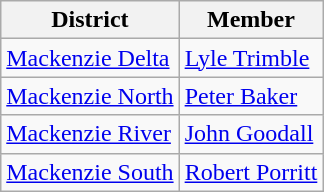<table class="wikitable">
<tr>
<th>District</th>
<th>Member</th>
</tr>
<tr>
<td><a href='#'>Mackenzie Delta</a></td>
<td><a href='#'>Lyle Trimble</a></td>
</tr>
<tr>
<td><a href='#'>Mackenzie North</a></td>
<td><a href='#'>Peter Baker</a></td>
</tr>
<tr>
<td><a href='#'>Mackenzie River</a></td>
<td><a href='#'>John Goodall</a></td>
</tr>
<tr>
<td><a href='#'>Mackenzie South</a></td>
<td><a href='#'>Robert Porritt</a></td>
</tr>
</table>
